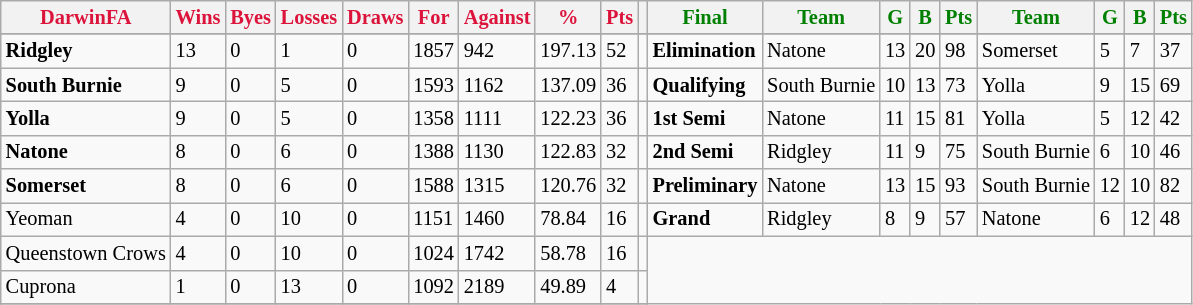<table style="font-size: 85%; text-align: left;" class="wikitable">
<tr>
<th style="color:crimson">DarwinFA</th>
<th style="color:crimson">Wins</th>
<th style="color:crimson">Byes</th>
<th style="color:crimson">Losses</th>
<th style="color:crimson">Draws</th>
<th style="color:crimson">For</th>
<th style="color:crimson">Against</th>
<th style="color:crimson">%</th>
<th style="color:crimson">Pts</th>
<th></th>
<th style="color:green">Final</th>
<th style="color:green">Team</th>
<th style="color:green">G</th>
<th style="color:green">B</th>
<th style="color:green">Pts</th>
<th style="color:green">Team</th>
<th style="color:green">G</th>
<th style="color:green">B</th>
<th style="color:green">Pts</th>
</tr>
<tr>
</tr>
<tr>
</tr>
<tr>
<td><strong>	Ridgley	</strong></td>
<td>13</td>
<td>0</td>
<td>1</td>
<td>0</td>
<td>1857</td>
<td>942</td>
<td>197.13</td>
<td>52</td>
<td></td>
<td><strong>Elimination</strong></td>
<td>Natone</td>
<td>13</td>
<td>20</td>
<td>98</td>
<td>Somerset</td>
<td>5</td>
<td>7</td>
<td>37</td>
</tr>
<tr>
<td><strong>	South Burnie	</strong></td>
<td>9</td>
<td>0</td>
<td>5</td>
<td>0</td>
<td>1593</td>
<td>1162</td>
<td>137.09</td>
<td>36</td>
<td></td>
<td><strong>Qualifying</strong></td>
<td>South Burnie</td>
<td>10</td>
<td>13</td>
<td>73</td>
<td>Yolla</td>
<td>9</td>
<td>15</td>
<td>69</td>
</tr>
<tr>
<td><strong>	Yolla	</strong></td>
<td>9</td>
<td>0</td>
<td>5</td>
<td>0</td>
<td>1358</td>
<td>1111</td>
<td>122.23</td>
<td>36</td>
<td></td>
<td><strong>1st Semi</strong></td>
<td>Natone</td>
<td>11</td>
<td>15</td>
<td>81</td>
<td>Yolla</td>
<td>5</td>
<td>12</td>
<td>42</td>
</tr>
<tr>
<td><strong>	Natone	</strong></td>
<td>8</td>
<td>0</td>
<td>6</td>
<td>0</td>
<td>1388</td>
<td>1130</td>
<td>122.83</td>
<td>32</td>
<td></td>
<td><strong>2nd Semi</strong></td>
<td>Ridgley</td>
<td>11</td>
<td>9</td>
<td>75</td>
<td>South Burnie</td>
<td>6</td>
<td>10</td>
<td>46</td>
</tr>
<tr>
<td><strong>	Somerset	</strong></td>
<td>8</td>
<td>0</td>
<td>6</td>
<td>0</td>
<td>1588</td>
<td>1315</td>
<td>120.76</td>
<td>32</td>
<td></td>
<td><strong>Preliminary</strong></td>
<td>Natone</td>
<td>13</td>
<td>15</td>
<td>93</td>
<td>South Burnie</td>
<td>12</td>
<td>10</td>
<td>82</td>
</tr>
<tr>
<td>Yeoman</td>
<td>4</td>
<td>0</td>
<td>10</td>
<td>0</td>
<td>1151</td>
<td>1460</td>
<td>78.84</td>
<td>16</td>
<td></td>
<td><strong>Grand</strong></td>
<td>Ridgley</td>
<td>8</td>
<td>9</td>
<td>57</td>
<td>Natone</td>
<td>6</td>
<td>12</td>
<td>48</td>
</tr>
<tr>
<td>Queenstown Crows</td>
<td>4</td>
<td>0</td>
<td>10</td>
<td>0</td>
<td>1024</td>
<td>1742</td>
<td>58.78</td>
<td>16</td>
<td></td>
</tr>
<tr>
<td>Cuprona</td>
<td>1</td>
<td>0</td>
<td>13</td>
<td>0</td>
<td>1092</td>
<td>2189</td>
<td>49.89</td>
<td>4</td>
<td></td>
</tr>
<tr>
</tr>
</table>
